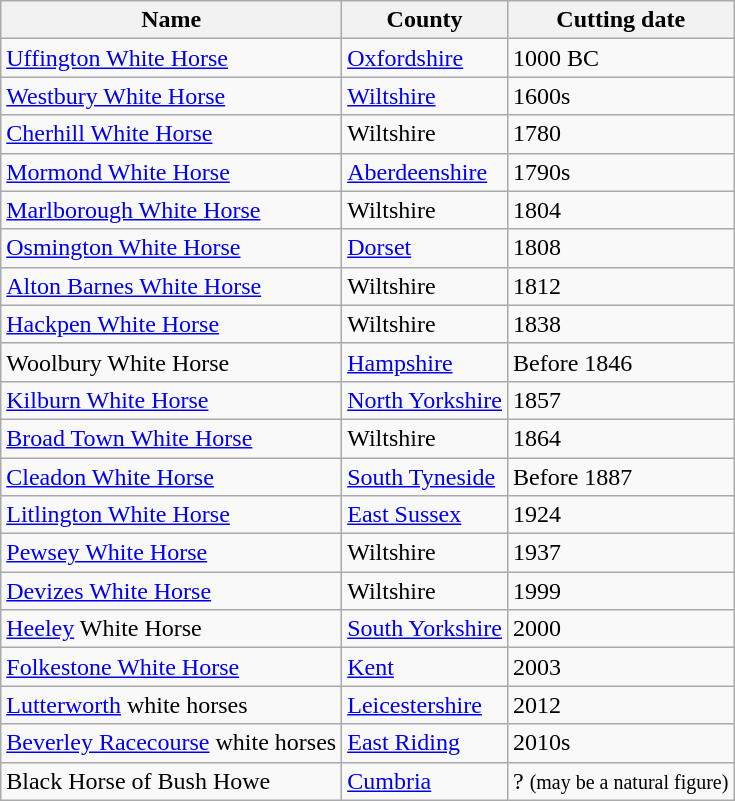<table class="wikitable sortable" style="font-size:100%; text-align: left;">
<tr>
<th>Name</th>
<th>County</th>
<th>Cutting date</th>
</tr>
<tr>
<td><a href='#'>Uffington White Horse</a></td>
<td><a href='#'>Oxfordshire</a></td>
<td>1000 BC</td>
</tr>
<tr>
<td><a href='#'>Westbury White Horse</a></td>
<td><a href='#'>Wiltshire</a></td>
<td>1600s</td>
</tr>
<tr>
<td><a href='#'>Cherhill White Horse</a></td>
<td>Wiltshire</td>
<td>1780</td>
</tr>
<tr>
<td><a href='#'>Mormond White Horse</a></td>
<td><a href='#'>Aberdeenshire</a></td>
<td>1790s</td>
</tr>
<tr>
<td><a href='#'>Marlborough White Horse</a></td>
<td>Wiltshire</td>
<td>1804</td>
</tr>
<tr>
<td><a href='#'>Osmington White Horse</a></td>
<td><a href='#'>Dorset</a></td>
<td>1808</td>
</tr>
<tr>
<td><a href='#'>Alton Barnes White Horse</a></td>
<td>Wiltshire</td>
<td>1812</td>
</tr>
<tr>
<td><a href='#'>Hackpen White Horse</a></td>
<td>Wiltshire</td>
<td>1838</td>
</tr>
<tr>
<td>Woolbury White Horse</td>
<td><a href='#'>Hampshire</a></td>
<td>Before 1846</td>
</tr>
<tr>
<td><a href='#'>Kilburn White Horse</a></td>
<td><a href='#'>North Yorkshire</a></td>
<td>1857</td>
</tr>
<tr>
<td><a href='#'>Broad Town White Horse</a></td>
<td>Wiltshire</td>
<td>1864</td>
</tr>
<tr>
<td><a href='#'>Cleadon White Horse</a></td>
<td><a href='#'>South Tyneside</a></td>
<td>Before 1887</td>
</tr>
<tr>
<td><a href='#'>Litlington White Horse</a></td>
<td><a href='#'>East Sussex</a></td>
<td>1924</td>
</tr>
<tr>
<td><a href='#'>Pewsey White Horse</a></td>
<td>Wiltshire</td>
<td>1937</td>
</tr>
<tr>
<td><a href='#'>Devizes White Horse</a></td>
<td>Wiltshire</td>
<td>1999</td>
</tr>
<tr>
<td><a href='#'>Heeley</a> White Horse</td>
<td><a href='#'>South Yorkshire</a></td>
<td>2000</td>
</tr>
<tr>
<td><a href='#'>Folkestone White Horse</a></td>
<td><a href='#'>Kent</a></td>
<td>2003</td>
</tr>
<tr>
<td><a href='#'>Lutterworth</a> white horses</td>
<td><a href='#'>Leicestershire</a></td>
<td>2012</td>
</tr>
<tr>
<td><a href='#'>Beverley Racecourse</a> white horses</td>
<td><a href='#'>East Riding</a></td>
<td>2010s</td>
</tr>
<tr>
<td>Black Horse of Bush Howe</td>
<td><a href='#'>Cumbria</a></td>
<td>? <small>(may be a natural figure)</small></td>
</tr>
</table>
